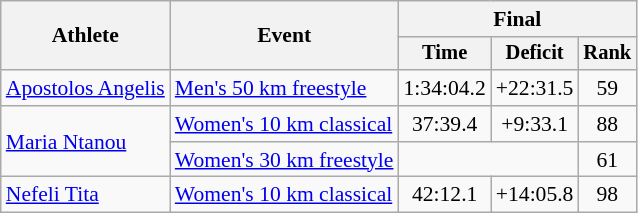<table class="wikitable" style="font-size:90%">
<tr>
<th rowspan="2">Athlete</th>
<th rowspan="2">Event</th>
<th colspan="3">Final</th>
</tr>
<tr style="font-size:95%">
<th>Time</th>
<th>Deficit</th>
<th>Rank</th>
</tr>
<tr align=center>
<td align=left><a href='#'>Apostolos Angelis</a></td>
<td align=left><a href='#'>Men's 50 km freestyle</a></td>
<td>1:34:04.2</td>
<td>+22:31.5</td>
<td>59</td>
</tr>
<tr align=center>
<td align=left rowspan=2><a href='#'>Maria Ntanou</a></td>
<td align=left><a href='#'>Women's 10 km classical</a></td>
<td>37:39.4</td>
<td>+9:33.1</td>
<td>88</td>
</tr>
<tr align=center>
<td align=left><a href='#'>Women's 30 km freestyle</a></td>
<td colspan=2></td>
<td>61</td>
</tr>
<tr align=center>
<td align=left><a href='#'>Nefeli Tita</a></td>
<td align=left><a href='#'>Women's 10 km classical</a></td>
<td>42:12.1</td>
<td>+14:05.8</td>
<td>98</td>
</tr>
</table>
